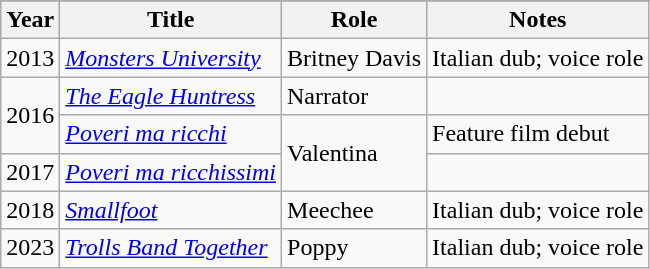<table class="wikitable">
<tr>
</tr>
<tr>
<th>Year</th>
<th>Title</th>
<th>Role</th>
<th>Notes</th>
</tr>
<tr>
<td>2013</td>
<td><em><a href='#'>Monsters University</a></em></td>
<td>Britney Davis</td>
<td>Italian dub; voice role</td>
</tr>
<tr>
<td rowspan=2>2016</td>
<td><em><a href='#'>The Eagle Huntress</a></em></td>
<td>Narrator</td>
<td></td>
</tr>
<tr>
<td><em><a href='#'>Poveri ma ricchi</a></em></td>
<td rowspan=2>Valentina</td>
<td>Feature film debut</td>
</tr>
<tr>
<td>2017</td>
<td><em><a href='#'>Poveri ma ricchissimi</a></em></td>
<td></td>
</tr>
<tr>
<td>2018</td>
<td><em><a href='#'>Smallfoot</a></em></td>
<td>Meechee</td>
<td>Italian dub; voice role</td>
</tr>
<tr>
<td>2023</td>
<td><em><a href='#'>Trolls Band Together</a></em></td>
<td>Poppy</td>
<td>Italian dub; voice role</td>
</tr>
</table>
